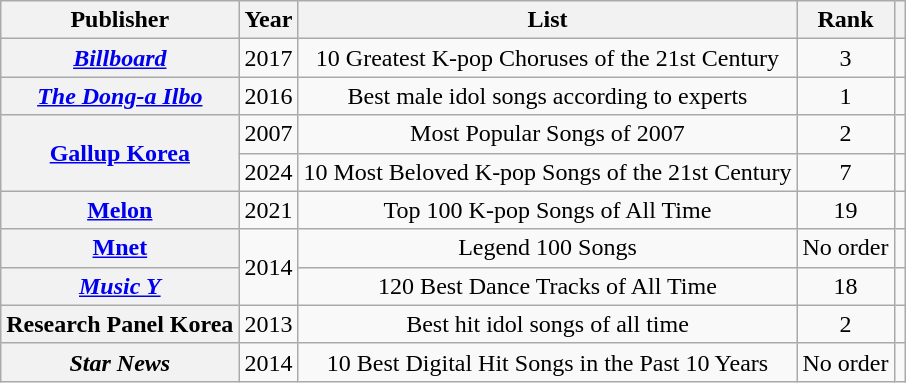<table class="wikitable plainrowheaders sortable" style="text-align:center">
<tr>
<th>Publisher</th>
<th>Year</th>
<th>List</th>
<th>Rank</th>
<th class="unsortable"></th>
</tr>
<tr>
<th scope="row"><em><a href='#'>Billboard</a></em></th>
<td>2017</td>
<td>10 Greatest K-pop Choruses of the 21st Century</td>
<td align="center">3</td>
<td align="center"></td>
</tr>
<tr>
<th scope="row"><em><a href='#'>The Dong-a Ilbo</a></em></th>
<td>2016</td>
<td>Best male idol songs according to experts</td>
<td align="center">1</td>
<td align="center"></td>
</tr>
<tr>
<th rowspan="2" scope="row"><a href='#'>Gallup Korea</a></th>
<td>2007</td>
<td>Most Popular Songs of 2007</td>
<td>2</td>
<td></td>
</tr>
<tr>
<td>2024</td>
<td>10 Most Beloved K-pop Songs of the 21st Century</td>
<td>7</td>
<td></td>
</tr>
<tr>
<th scope="row"><a href='#'>Melon</a></th>
<td>2021</td>
<td>Top 100 K-pop Songs of All Time</td>
<td align="center">19</td>
<td align="center"></td>
</tr>
<tr>
<th scope="row"><a href='#'>Mnet</a></th>
<td rowspan="2">2014</td>
<td>Legend 100 Songs</td>
<td align="center">No order</td>
<td align="center"></td>
</tr>
<tr>
<th scope="row"><em><a href='#'>Music Y</a></em></th>
<td>120 Best Dance Tracks of All Time</td>
<td align="center">18</td>
<td align="center"></td>
</tr>
<tr>
<th scope="row">Research Panel Korea</th>
<td>2013</td>
<td>Best hit idol songs of all time</td>
<td>2</td>
<td></td>
</tr>
<tr>
<th scope="row"><em>Star News</em></th>
<td>2014</td>
<td>10 Best Digital Hit Songs in the Past 10 Years</td>
<td>No order</td>
<td align="center"></td>
</tr>
</table>
